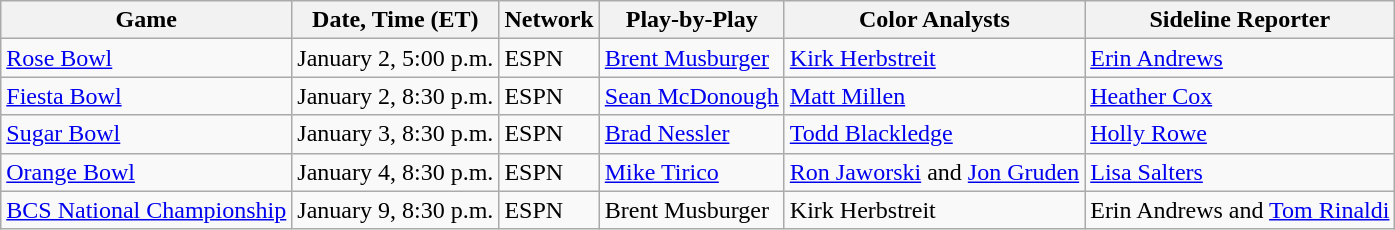<table class="wikitable">
<tr>
<th>Game</th>
<th>Date, Time (ET)</th>
<th>Network</th>
<th>Play-by-Play</th>
<th>Color Analysts</th>
<th>Sideline Reporter</th>
</tr>
<tr>
<td><a href='#'>Rose Bowl</a></td>
<td>January 2, 5:00 p.m.</td>
<td>ESPN</td>
<td><a href='#'>Brent Musburger</a></td>
<td><a href='#'>Kirk Herbstreit</a></td>
<td><a href='#'>Erin Andrews</a></td>
</tr>
<tr>
<td><a href='#'>Fiesta Bowl</a></td>
<td>January 2, 8:30 p.m.</td>
<td>ESPN</td>
<td><a href='#'>Sean McDonough</a></td>
<td><a href='#'>Matt Millen</a></td>
<td><a href='#'>Heather Cox</a></td>
</tr>
<tr>
<td><a href='#'>Sugar Bowl</a></td>
<td>January 3, 8:30 p.m.</td>
<td>ESPN</td>
<td><a href='#'>Brad Nessler</a></td>
<td><a href='#'>Todd Blackledge</a></td>
<td><a href='#'>Holly Rowe</a></td>
</tr>
<tr>
<td><a href='#'>Orange Bowl</a></td>
<td>January 4, 8:30 p.m.</td>
<td>ESPN</td>
<td><a href='#'>Mike Tirico</a></td>
<td><a href='#'>Ron Jaworski</a> and <a href='#'>Jon Gruden</a></td>
<td><a href='#'>Lisa Salters</a></td>
</tr>
<tr>
<td><a href='#'>BCS National Championship</a></td>
<td>January 9, 8:30 p.m.</td>
<td>ESPN</td>
<td>Brent Musburger</td>
<td>Kirk Herbstreit</td>
<td>Erin Andrews and <a href='#'>Tom Rinaldi</a></td>
</tr>
</table>
